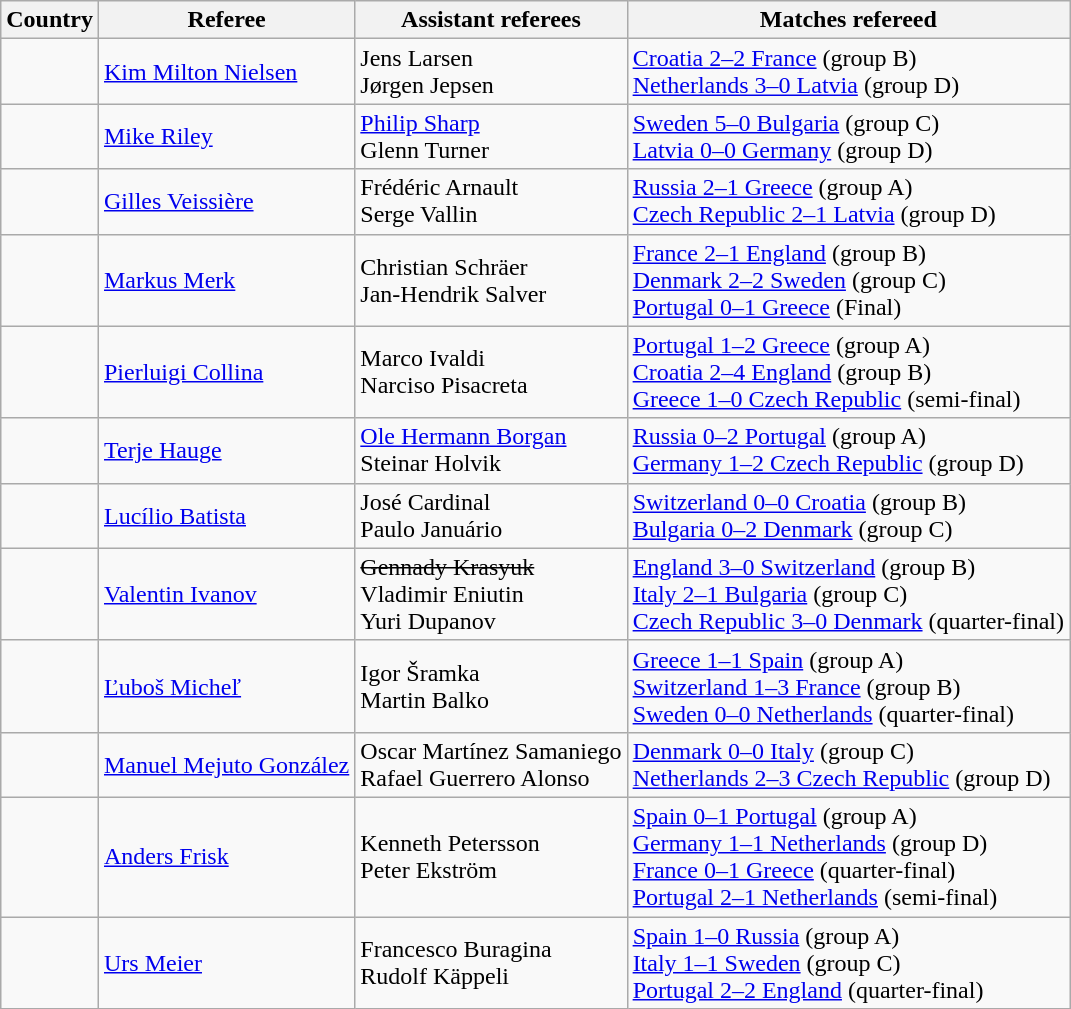<table class="wikitable">
<tr>
<th>Country</th>
<th>Referee</th>
<th>Assistant referees</th>
<th>Matches refereed</th>
</tr>
<tr>
<td></td>
<td><a href='#'>Kim Milton Nielsen</a></td>
<td>Jens Larsen<br>Jørgen Jepsen</td>
<td><a href='#'>Croatia 2–2 France</a> (group B)<br><a href='#'>Netherlands 3–0 Latvia</a> (group D)</td>
</tr>
<tr>
<td></td>
<td><a href='#'>Mike Riley</a></td>
<td><a href='#'>Philip Sharp</a><br>Glenn Turner</td>
<td><a href='#'>Sweden 5–0 Bulgaria</a> (group C)<br><a href='#'>Latvia 0–0 Germany</a> (group D)</td>
</tr>
<tr>
<td></td>
<td><a href='#'>Gilles Veissière</a></td>
<td>Frédéric Arnault<br>Serge Vallin</td>
<td><a href='#'>Russia 2–1 Greece</a> (group A)<br><a href='#'>Czech Republic 2–1 Latvia</a> (group D)</td>
</tr>
<tr>
<td></td>
<td><a href='#'>Markus Merk</a></td>
<td>Christian Schräer<br>Jan-Hendrik Salver</td>
<td><a href='#'>France 2–1 England</a> (group B)<br><a href='#'>Denmark 2–2 Sweden</a> (group C)<br><a href='#'>Portugal 0–1 Greece</a> (Final)</td>
</tr>
<tr>
<td></td>
<td><a href='#'>Pierluigi Collina</a></td>
<td>Marco Ivaldi<br>Narciso Pisacreta</td>
<td><a href='#'>Portugal 1–2 Greece</a> (group A)<br><a href='#'>Croatia 2–4 England</a> (group B)<br><a href='#'>Greece 1–0 Czech Republic</a> (semi-final)</td>
</tr>
<tr>
<td></td>
<td><a href='#'>Terje Hauge</a></td>
<td><a href='#'>Ole Hermann Borgan</a><br>Steinar Holvik</td>
<td><a href='#'>Russia 0–2 Portugal</a> (group A)<br><a href='#'>Germany 1–2 Czech Republic</a> (group D)</td>
</tr>
<tr>
<td></td>
<td><a href='#'>Lucílio Batista</a></td>
<td>José Cardinal<br>Paulo Januário</td>
<td><a href='#'>Switzerland 0–0 Croatia</a> (group B)<br><a href='#'>Bulgaria 0–2 Denmark</a> (group C)</td>
</tr>
<tr>
<td></td>
<td><a href='#'>Valentin Ivanov</a></td>
<td><s>Gennady Krasyuk</s><br>Vladimir Eniutin<br> Yuri Dupanov</td>
<td><a href='#'>England 3–0 Switzerland</a> (group B)<br><a href='#'>Italy 2–1 Bulgaria</a> (group C)<br><a href='#'>Czech Republic 3–0 Denmark</a> (quarter-final)</td>
</tr>
<tr>
<td></td>
<td><a href='#'>Ľuboš Micheľ</a></td>
<td>Igor Šramka<br>Martin Balko</td>
<td><a href='#'>Greece 1–1 Spain</a> (group A)<br><a href='#'>Switzerland 1–3 France</a> (group B)<br><a href='#'>Sweden 0–0 Netherlands</a> (quarter-final)</td>
</tr>
<tr>
<td></td>
<td><a href='#'>Manuel Mejuto González</a></td>
<td>Oscar Martínez Samaniego<br>Rafael Guerrero Alonso</td>
<td><a href='#'>Denmark 0–0 Italy</a> (group C)<br><a href='#'>Netherlands 2–3 Czech Republic</a> (group D)</td>
</tr>
<tr>
<td></td>
<td><a href='#'>Anders Frisk</a></td>
<td>Kenneth Petersson<br>Peter Ekström</td>
<td><a href='#'>Spain 0–1 Portugal</a> (group A)<br><a href='#'>Germany 1–1 Netherlands</a> (group D)<br><a href='#'>France 0–1 Greece</a> (quarter-final)<br><a href='#'>Portugal 2–1 Netherlands</a> (semi-final)</td>
</tr>
<tr>
<td></td>
<td><a href='#'>Urs Meier</a></td>
<td>Francesco Buragina<br>Rudolf Käppeli</td>
<td><a href='#'>Spain 1–0 Russia</a> (group A)<br><a href='#'>Italy 1–1 Sweden</a> (group C)<br><a href='#'>Portugal 2–2 England</a> (quarter-final)</td>
</tr>
</table>
